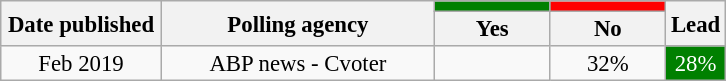<table class="wikitable sortable" style="text-align:center;font-size:95%;line-height:16px">
<tr>
<th rowspan="2" width="100px">Date published</th>
<th rowspan="2" width="175px">Polling agency</th>
<th style="background:green"></th>
<th style="background:red"></th>
<th rowspan="2">Lead</th>
</tr>
<tr>
<th width="70px" class="unsortable">Yes</th>
<th width="70px" class="unsortable">No</th>
</tr>
<tr>
<td>Feb 2019</td>
<td>ABP news - Cvoter</td>
<td></td>
<td>32%</td>
<td style="background:green; color:white">28%</td>
</tr>
</table>
